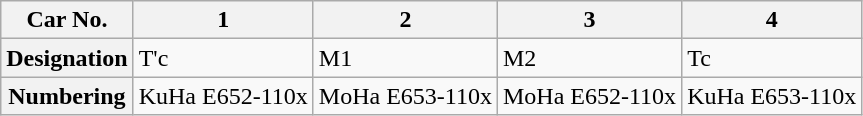<table class="wikitable">
<tr>
<th>Car No.</th>
<th>1</th>
<th>2</th>
<th>3</th>
<th>4</th>
</tr>
<tr>
<th>Designation</th>
<td>T'c</td>
<td>M1</td>
<td>M2</td>
<td>Tc</td>
</tr>
<tr>
<th>Numbering</th>
<td>KuHa E652-110x</td>
<td>MoHa E653-110x</td>
<td>MoHa E652-110x</td>
<td>KuHa E653-110x</td>
</tr>
</table>
